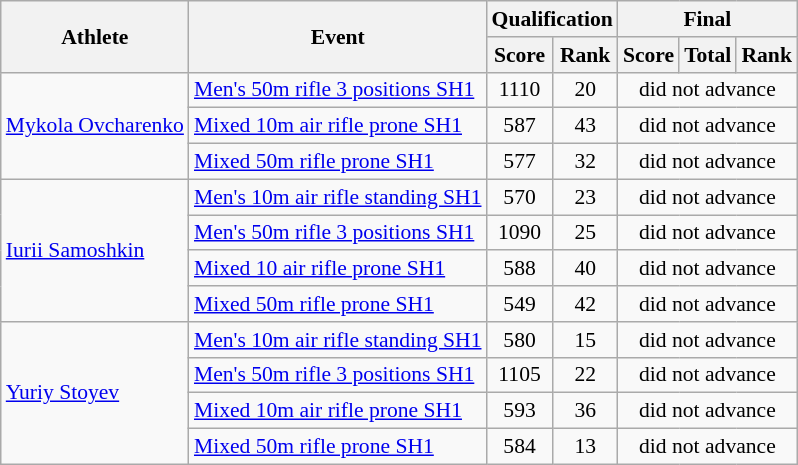<table class=wikitable style="font-size:90%">
<tr>
<th rowspan="2">Athlete</th>
<th rowspan="2">Event</th>
<th colspan="2">Qualification</th>
<th colspan="3">Final</th>
</tr>
<tr>
<th>Score</th>
<th>Rank</th>
<th>Score</th>
<th>Total</th>
<th>Rank</th>
</tr>
<tr>
<td rowspan="3"><a href='#'>Mykola Ovcharenko</a></td>
<td><a href='#'>Men's 50m rifle 3 positions SH1</a></td>
<td align=center>1110</td>
<td align=center>20</td>
<td align=center colspan="3">did not advance</td>
</tr>
<tr>
<td><a href='#'>Mixed 10m air rifle prone SH1</a></td>
<td align=center>587</td>
<td align=center>43</td>
<td align=center colspan="3">did not advance</td>
</tr>
<tr>
<td><a href='#'>Mixed 50m rifle prone SH1</a></td>
<td align=center>577</td>
<td align=center>32</td>
<td align=center colspan="3">did not advance</td>
</tr>
<tr>
<td rowspan="4"><a href='#'>Iurii Samoshkin</a></td>
<td><a href='#'>Men's 10m air rifle standing SH1</a></td>
<td align=center>570</td>
<td align=center>23</td>
<td align=center colspan="3">did not advance</td>
</tr>
<tr>
<td><a href='#'>Men's 50m rifle 3 positions SH1</a></td>
<td align=center>1090</td>
<td align=center>25</td>
<td align=center colspan="3">did not advance</td>
</tr>
<tr>
<td><a href='#'>Mixed 10 air rifle prone SH1</a></td>
<td align=center>588</td>
<td align=center>40</td>
<td align=center colspan="3">did not advance</td>
</tr>
<tr>
<td><a href='#'>Mixed 50m rifle prone SH1</a></td>
<td align=center>549</td>
<td align=center>42</td>
<td align=center colspan="3">did not advance</td>
</tr>
<tr>
<td rowspan="4"><a href='#'>Yuriy Stoyev</a></td>
<td><a href='#'>Men's 10m air rifle standing SH1</a></td>
<td align=center>580</td>
<td align=center>15</td>
<td align=center colspan="3">did not advance</td>
</tr>
<tr>
<td><a href='#'>Men's 50m rifle 3 positions SH1</a></td>
<td align=center>1105</td>
<td align=center>22</td>
<td align=center colspan="3">did not advance</td>
</tr>
<tr>
<td><a href='#'>Mixed 10m air rifle prone SH1</a></td>
<td align=center>593</td>
<td align=center>36</td>
<td align=center colspan="3">did not advance</td>
</tr>
<tr>
<td><a href='#'>Mixed 50m rifle prone SH1</a></td>
<td align=center>584</td>
<td align=center>13</td>
<td align=center colspan="3">did not advance</td>
</tr>
</table>
